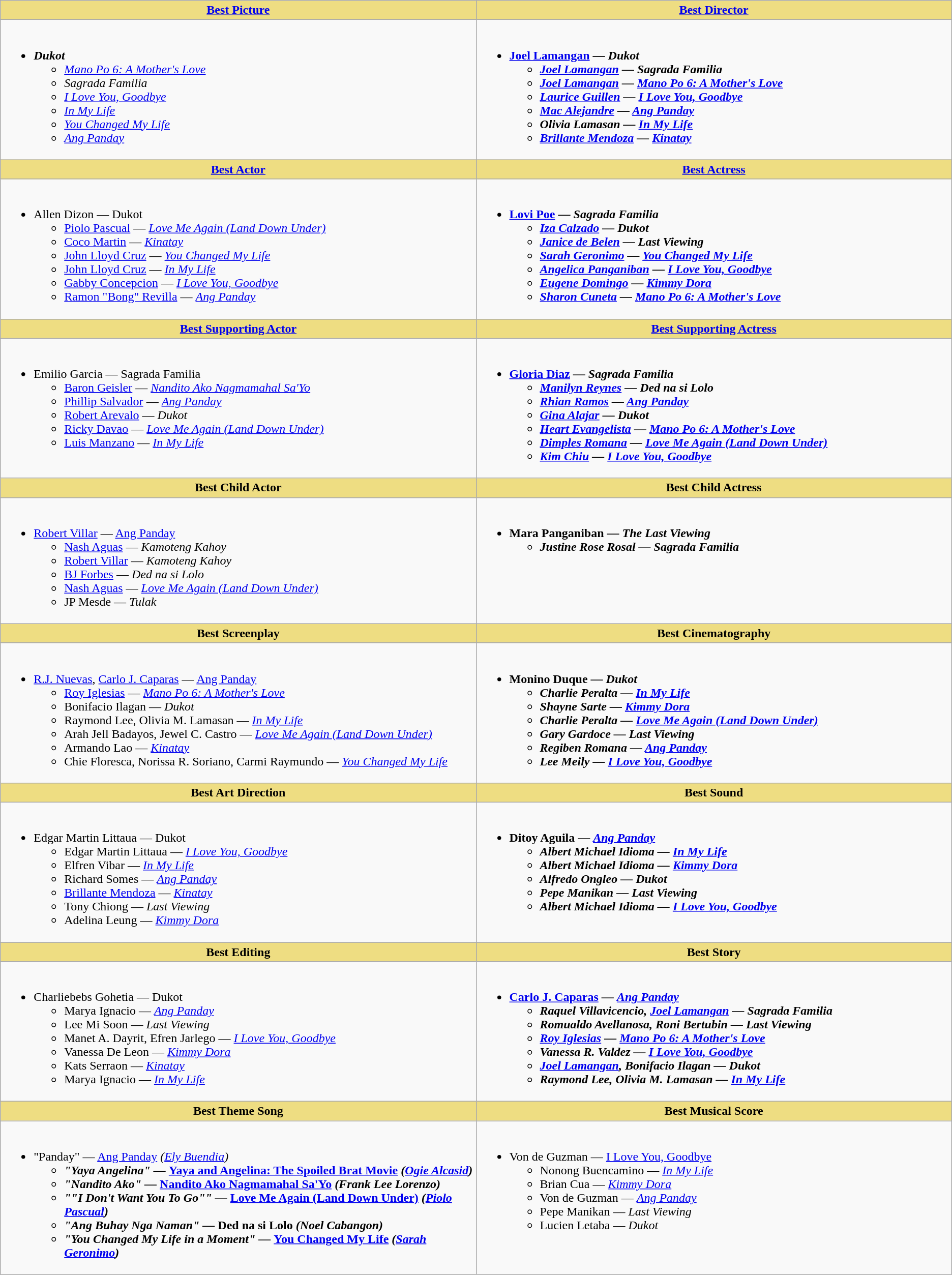<table class=wikitable>
<tr>
<th style="background:#EEDD82; width:50%"><a href='#'>Best Picture</a></th>
<th style="background:#EEDD82; width:50%"><a href='#'>Best Director</a></th>
</tr>
<tr>
<td valign="top"><br><ul><li><strong><em>Dukot</em></strong><ul><li><em><a href='#'>Mano Po 6: A Mother's Love</a></em></li><li><em>Sagrada Familia</em></li><li><em><a href='#'>I Love You, Goodbye</a></em></li><li><em><a href='#'>In My Life</a></em></li><li><em><a href='#'>You Changed My Life</a></em></li><li><em><a href='#'>Ang Panday</a></em></li></ul></li></ul></td>
<td valign="top"><br><ul><li><strong><a href='#'>Joel Lamangan</a> — <em>Dukot<strong><em><ul><li><a href='#'>Joel Lamangan</a> — </em>Sagrada Familia<em></li><li><a href='#'>Joel Lamangan</a>  — </em><a href='#'>Mano Po 6: A Mother's Love</a><em></li><li><a href='#'>Laurice Guillen</a> — </em><a href='#'>I Love You, Goodbye</a><em></li><li><a href='#'>Mac Alejandre</a> — </em><a href='#'>Ang Panday</a><em></li><li>Olivia Lamasan — </em><a href='#'>In My Life</a><em></li><li><a href='#'>Brillante Mendoza</a> — </em><a href='#'>Kinatay</a><em></li></ul></li></ul></td>
</tr>
<tr>
<th style="background:#EEDD82; width:50%"><a href='#'>Best Actor</a></th>
<th style="background:#EEDD82; width:50%"><a href='#'>Best Actress</a></th>
</tr>
<tr>
<td valign="top"><br><ul><li></strong>Allen Dizon — </em>Dukot</em></strong><ul><li><a href='#'>Piolo Pascual</a> — <em><a href='#'>Love Me Again (Land Down Under)</a></em></li><li><a href='#'>Coco Martin</a> — <em><a href='#'>Kinatay</a></em></li><li><a href='#'>John Lloyd Cruz</a> — <em><a href='#'>You Changed My Life</a></em></li><li><a href='#'>John Lloyd Cruz</a> — <em><a href='#'>In My Life</a></em></li><li><a href='#'>Gabby Concepcion</a> — <em><a href='#'>I Love You, Goodbye</a></em></li><li><a href='#'>Ramon "Bong" Revilla</a> — <em><a href='#'>Ang Panday</a></em></li></ul></li></ul></td>
<td valign="top"><br><ul><li><strong><a href='#'>Lovi Poe</a> — <em>Sagrada Familia<strong><em><ul><li><a href='#'>Iza Calzado</a> — </em>Dukot<em></li><li><a href='#'>Janice de Belen</a> — </em>Last Viewing<em></li><li><a href='#'>Sarah Geronimo</a> — </em><a href='#'>You Changed My Life</a><em></li><li><a href='#'>Angelica Panganiban</a> — </em><a href='#'>I Love You, Goodbye</a><em></li><li><a href='#'>Eugene Domingo</a> — </em><a href='#'>Kimmy Dora</a><em></li><li><a href='#'>Sharon Cuneta</a> — </em><a href='#'>Mano Po 6: A Mother's Love</a><em></li></ul></li></ul></td>
</tr>
<tr>
<th style="background:#EEDD82; width:50%"><a href='#'>Best Supporting Actor</a></th>
<th style="background:#EEDD82; width:50%"><a href='#'>Best Supporting Actress</a></th>
</tr>
<tr>
<td valign="top"><br><ul><li></strong>Emilio Garcia — </em>Sagrada Familia</em></strong><ul><li><a href='#'>Baron Geisler</a> — <em><a href='#'>Nandito Ako Nagmamahal Sa'Yo</a></em></li><li><a href='#'>Phillip Salvador</a> — <em><a href='#'>Ang Panday</a></em></li><li><a href='#'>Robert Arevalo</a> — <em>Dukot</em></li><li><a href='#'>Ricky Davao</a>  — <em><a href='#'>Love Me Again (Land Down Under)</a></em></li><li><a href='#'>Luis Manzano</a>  — <em><a href='#'>In My Life</a></em></li></ul></li></ul></td>
<td valign="top"><br><ul><li><strong><a href='#'>Gloria Diaz</a> — <em>Sagrada Familia<strong><em><ul><li><a href='#'>Manilyn Reynes</a> — </em>Ded na si Lolo<em></li><li><a href='#'>Rhian Ramos</a> — </em><a href='#'>Ang Panday</a><em></li><li><a href='#'>Gina Alajar</a> — </em>Dukot<em></li><li><a href='#'>Heart Evangelista</a> — </em><a href='#'>Mano Po 6: A Mother's Love</a><em></li><li><a href='#'>Dimples Romana</a> — </em><a href='#'>Love Me Again (Land Down Under)</a><em></li><li><a href='#'>Kim Chiu</a> — </em><a href='#'>I Love You, Goodbye</a><em></li></ul></li></ul></td>
</tr>
<tr>
<th style="background:#EEDD82; width:50%">Best Child Actor</th>
<th style="background:#EEDD82; width:50%">Best Child Actress</th>
</tr>
<tr>
<td valign="top"><br><ul><li></strong><a href='#'>Robert Villar</a> — </em><a href='#'>Ang Panday</a></em></strong><ul><li><a href='#'>Nash Aguas</a> — <em>Kamoteng Kahoy</em></li><li><a href='#'>Robert Villar</a> — <em>Kamoteng Kahoy</em></li><li><a href='#'>BJ Forbes</a> — <em>Ded na si Lolo</em></li><li><a href='#'>Nash Aguas</a> — <em><a href='#'>Love Me Again (Land Down Under)</a></em></li><li>JP Mesde — <em>Tulak</em></li></ul></li></ul></td>
<td valign="top"><br><ul><li><strong>Mara Panganiban — <em>The Last Viewing<strong><em><ul><li>Justine Rose Rosal — </em>Sagrada Familia<em></li></ul></li></ul></td>
</tr>
<tr>
<th style="background:#EEDD82; width:50%">Best Screenplay</th>
<th style="background:#EEDD82; width:50%">Best Cinematography</th>
</tr>
<tr>
<td valign="top"><br><ul><li></strong><a href='#'>R.J. Nuevas</a>, <a href='#'>Carlo J. Caparas</a> — </em><a href='#'>Ang Panday</a></em></strong><ul><li><a href='#'>Roy Iglesias</a> — <em><a href='#'>Mano Po 6: A Mother's Love</a></em></li><li>Bonifacio Ilagan — <em>Dukot</em></li><li>Raymond Lee, Olivia M. Lamasan — <em><a href='#'>In My Life</a></em></li><li>Arah Jell Badayos, Jewel C. Castro — <em><a href='#'>Love Me Again (Land Down Under)</a></em></li><li>Armando Lao — <em><a href='#'>Kinatay</a></em></li><li>Chie Floresca, Norissa R. Soriano, Carmi Raymundo — <em><a href='#'>You Changed My Life</a></em></li></ul></li></ul></td>
<td valign="top"><br><ul><li><strong>Monino Duque — <em>Dukot<strong><em><ul><li>Charlie Peralta — </em><a href='#'>In My Life</a><em></li><li>Shayne Sarte — </em><a href='#'>Kimmy Dora</a><em></li><li>Charlie Peralta — </em><a href='#'>Love Me Again (Land Down Under)</a><em></li><li>Gary Gardoce — </em>Last Viewing<em></li><li>Regiben Romana — </em><a href='#'>Ang Panday</a><em></li><li>Lee Meily — </em><a href='#'>I Love You, Goodbye</a><em></li></ul></li></ul></td>
</tr>
<tr>
<th style="background:#EEDD82; width:50%">Best Art Direction</th>
<th style="background:#EEDD82; width:50%">Best Sound</th>
</tr>
<tr>
<td valign="top"><br><ul><li></strong>Edgar Martin Littaua — </em>Dukot</em></strong><ul><li>Edgar Martin Littaua — <em><a href='#'>I Love You, Goodbye</a></em></li><li>Elfren Vibar — <em><a href='#'>In My Life</a></em></li><li>Richard Somes — <em><a href='#'>Ang Panday</a></em></li><li><a href='#'>Brillante Mendoza</a> — <em><a href='#'>Kinatay</a></em></li><li>Tony Chiong — <em>Last Viewing</em></li><li>Adelina Leung — <em><a href='#'>Kimmy Dora</a></em></li></ul></li></ul></td>
<td valign="top"><br><ul><li><strong>Ditoy Aguila — <em><a href='#'>Ang Panday</a><strong><em><ul><li>Albert Michael Idioma — </em><a href='#'>In My Life</a><em></li><li>Albert Michael Idioma — </em><a href='#'>Kimmy Dora</a><em></li><li>Alfredo Ongleo — </em>Dukot<em></li><li>Pepe Manikan — </em>Last Viewing<em></li><li>Albert Michael Idioma — </em><a href='#'>I Love You, Goodbye</a><em></li></ul></li></ul></td>
</tr>
<tr>
<th style="background:#EEDD82; width:50%">Best Editing</th>
<th style="background:#EEDD82; width:50%">Best Story</th>
</tr>
<tr>
<td valign="top"><br><ul><li></strong>Charliebebs Gohetia — </em>Dukot</em></strong><ul><li>Marya Ignacio — <em><a href='#'>Ang Panday</a></em></li><li>Lee Mi Soon — <em>Last Viewing</em></li><li>Manet A. Dayrit, Efren Jarlego — <em><a href='#'>I Love You, Goodbye</a></em></li><li>Vanessa De Leon — <em><a href='#'>Kimmy Dora</a></em></li><li>Kats Serraon — <em><a href='#'>Kinatay</a></em></li><li>Marya Ignacio — <em><a href='#'>In My Life</a></em></li></ul></li></ul></td>
<td valign="top"><br><ul><li><strong><a href='#'>Carlo J. Caparas</a> — <em><a href='#'>Ang Panday</a><strong><em><ul><li>Raquel Villavicencio, <a href='#'>Joel Lamangan</a> — </em>Sagrada Familia<em></li><li>Romualdo Avellanosa, Roni Bertubin — </em>Last Viewing<em></li><li><a href='#'>Roy Iglesias</a> — </em><a href='#'>Mano Po 6: A Mother's Love</a><em></li><li>Vanessa R. Valdez — </em><a href='#'>I Love You, Goodbye</a><em></li><li><a href='#'>Joel Lamangan</a>, Bonifacio Ilagan — </em>Dukot<em></li><li>Raymond Lee, Olivia M. Lamasan — </em><a href='#'>In My Life</a><em></li></ul></li></ul></td>
</tr>
<tr>
<th style="background:#EEDD82; width:50%">Best Theme Song</th>
<th style="background:#EEDD82; width:50%">Best Musical Score</th>
</tr>
<tr>
<td valign="top"><br><ul><li></strong> "Panday" — </em><a href='#'>Ang Panday</a><em> (<a href='#'>Ely Buendia</a>)<strong><ul><li>"Yaya Angelina" — </em><a href='#'>Yaya and Angelina: The Spoiled Brat Movie</a><em> (<a href='#'>Ogie Alcasid</a>)</li><li>"Nandito Ako" — </em><a href='#'>Nandito Ako Nagmamahal Sa'Yo</a><em> (Frank Lee Lorenzo)</li><li>""I Don't Want You To Go""  — </em><a href='#'>Love Me Again (Land Down Under)</a><em> (<a href='#'>Piolo Pascual</a>)</li><li>"Ang Buhay Nga Naman" — </em>Ded na si Lolo<em> (Noel Cabangon)</li><li>"You Changed My Life in a Moment" — </em><a href='#'>You Changed My Life</a><em> (<a href='#'>Sarah Geronimo</a>)</li></ul></li></ul></td>
<td valign="top"><br><ul><li></strong>Von de Guzman — </em><a href='#'>I Love You, Goodbye</a></em></strong><ul><li>Nonong Buencamino — <em><a href='#'>In My Life</a></em></li><li>Brian Cua — <em><a href='#'>Kimmy Dora</a></em></li><li>Von de Guzman — <em><a href='#'>Ang Panday</a></em></li><li>Pepe Manikan — <em>Last Viewing</em></li><li>Lucien Letaba — <em>Dukot</em></li></ul></li></ul></td>
</tr>
</table>
